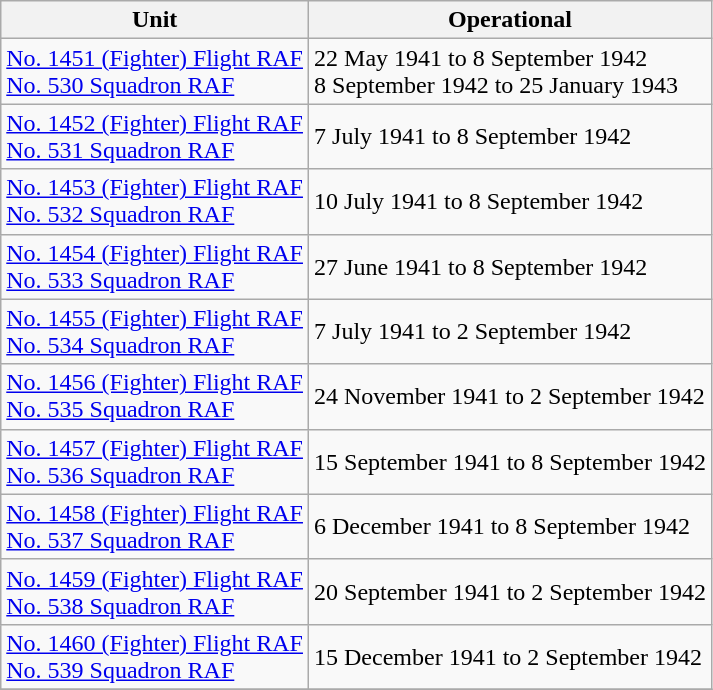<table class="wikitable">
<tr>
<th>Unit</th>
<th>Operational</th>
</tr>
<tr>
<td><a href='#'>No. 1451 (Fighter) Flight RAF</a><br><a href='#'>No. 530 Squadron RAF</a></td>
<td>22 May 1941 to 8 September 1942<br>8 September 1942 to 25 January 1943</td>
</tr>
<tr>
<td><a href='#'>No. 1452 (Fighter) Flight RAF</a><br><a href='#'>No. 531 Squadron RAF</a></td>
<td>7 July 1941 to 8 September 1942</td>
</tr>
<tr>
<td><a href='#'>No. 1453 (Fighter) Flight RAF</a><br><a href='#'>No. 532 Squadron RAF</a></td>
<td>10 July 1941 to 8 September 1942</td>
</tr>
<tr>
<td><a href='#'>No. 1454 (Fighter) Flight RAF</a><br><a href='#'>No. 533 Squadron RAF</a></td>
<td>27 June 1941 to 8 September 1942</td>
</tr>
<tr>
<td><a href='#'>No. 1455 (Fighter) Flight RAF</a><br><a href='#'>No. 534 Squadron RAF</a></td>
<td>7 July 1941 to 2 September 1942</td>
</tr>
<tr>
<td><a href='#'>No. 1456 (Fighter) Flight RAF</a><br><a href='#'>No. 535 Squadron RAF</a></td>
<td>24 November 1941 to 2 September 1942</td>
</tr>
<tr>
<td><a href='#'>No. 1457 (Fighter) Flight RAF</a><br><a href='#'>No. 536 Squadron RAF</a></td>
<td>15 September 1941 to 8 September 1942</td>
</tr>
<tr>
<td><a href='#'>No. 1458 (Fighter) Flight RAF</a><br><a href='#'>No. 537 Squadron RAF</a></td>
<td>6 December 1941 to 8 September 1942</td>
</tr>
<tr>
<td><a href='#'>No. 1459 (Fighter) Flight RAF</a><br><a href='#'>No. 538 Squadron RAF</a></td>
<td>20 September 1941 to 2 September 1942</td>
</tr>
<tr>
<td><a href='#'>No. 1460 (Fighter) Flight RAF</a> <br><a href='#'>No. 539 Squadron RAF</a></td>
<td>15 December 1941 to 2 September 1942</td>
</tr>
<tr>
</tr>
</table>
